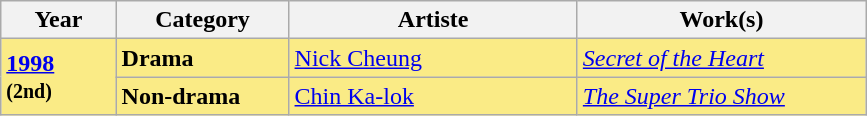<table class="wikitable">
<tr>
<th style="width:10%;">Year</th>
<th style="width:15%;">Category</th>
<th style="width:25%;">Artiste</th>
<th style="width:25%;">Work(s)</th>
</tr>
<tr style="background:#FAEB86;">
<td rowspan="3"><strong><a href='#'>1998</a></strong><br><small><strong>(2nd)</strong></small></td>
<td><strong>Drama</strong></td>
<td><a href='#'>Nick Cheung</a> </td>
<td><em><a href='#'>Secret of the Heart</a></em></td>
</tr>
<tr style="background:#FAEB86;">
<td><strong>Non-drama</strong></td>
<td><a href='#'>Chin Ka-lok</a> </td>
<td><em><a href='#'>The Super Trio Show</a></em></td>
</tr>
</table>
